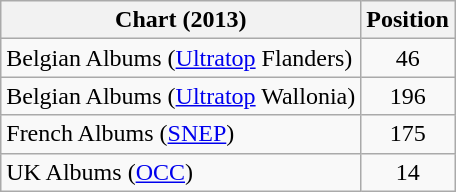<table class="wikitable sortable">
<tr>
<th>Chart (2013)</th>
<th>Position</th>
</tr>
<tr>
<td>Belgian Albums (<a href='#'>Ultratop</a> Flanders)</td>
<td style="text-align:center;">46</td>
</tr>
<tr>
<td>Belgian Albums (<a href='#'>Ultratop</a> Wallonia)</td>
<td style="text-align:center;">196</td>
</tr>
<tr>
<td>French Albums (<a href='#'>SNEP</a>)</td>
<td style="text-align:center;">175</td>
</tr>
<tr>
<td>UK Albums (<a href='#'>OCC</a>)</td>
<td style="text-align:center;">14</td>
</tr>
</table>
